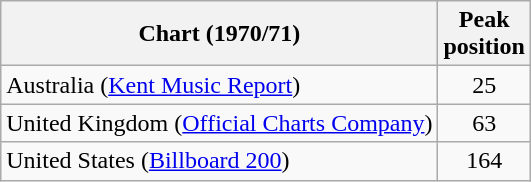<table class="wikitable">
<tr>
<th scope="col">Chart (1970/71)</th>
<th>Peak<br>position</th>
</tr>
<tr>
<td>Australia (<a href='#'>Kent Music Report</a>)</td>
<td style="text-align:center;">25</td>
</tr>
<tr>
<td>United Kingdom (<a href='#'>Official Charts Company</a>)</td>
<td style="text-align:center;">63</td>
</tr>
<tr>
<td>United States (<a href='#'>Billboard 200</a>)</td>
<td style="text-align:center;">164</td>
</tr>
</table>
